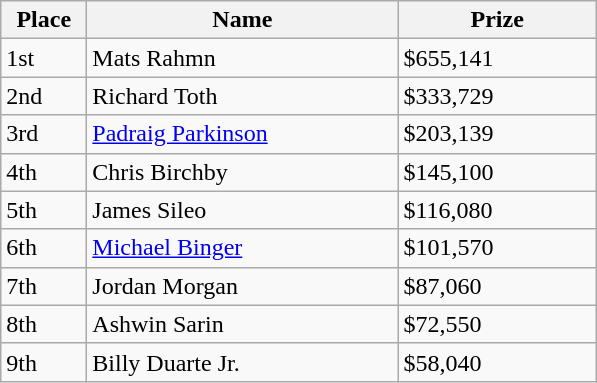<table class="wikitable">
<tr>
<th width="50">Place</th>
<th width="200">Name</th>
<th width="125">Prize</th>
</tr>
<tr>
<td>1st</td>
<td>Mats Rahmn</td>
<td>$655,141</td>
</tr>
<tr>
<td>2nd</td>
<td>Richard Toth</td>
<td>$333,729</td>
</tr>
<tr>
<td>3rd</td>
<td><a href='#'>Padraig Parkinson</a></td>
<td>$203,139</td>
</tr>
<tr>
<td>4th</td>
<td>Chris Birchby</td>
<td>$145,100</td>
</tr>
<tr>
<td>5th</td>
<td>James Sileo</td>
<td>$116,080</td>
</tr>
<tr>
<td>6th</td>
<td><a href='#'>Michael Binger</a></td>
<td>$101,570</td>
</tr>
<tr>
<td>7th</td>
<td>Jordan Morgan</td>
<td>$87,060</td>
</tr>
<tr>
<td>8th</td>
<td>Ashwin Sarin</td>
<td>$72,550</td>
</tr>
<tr>
<td>9th</td>
<td>Billy Duarte Jr.</td>
<td>$58,040</td>
</tr>
</table>
